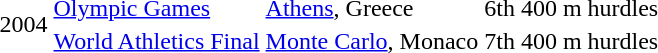<table>
<tr>
<td rowspan=2>2004</td>
<td><a href='#'>Olympic Games</a></td>
<td><a href='#'>Athens</a>, Greece</td>
<td>6th</td>
<td>400 m hurdles</td>
<td></td>
</tr>
<tr>
<td><a href='#'>World Athletics Final</a></td>
<td><a href='#'>Monte Carlo</a>, Monaco</td>
<td>7th</td>
<td>400 m hurdles</td>
<td></td>
</tr>
</table>
